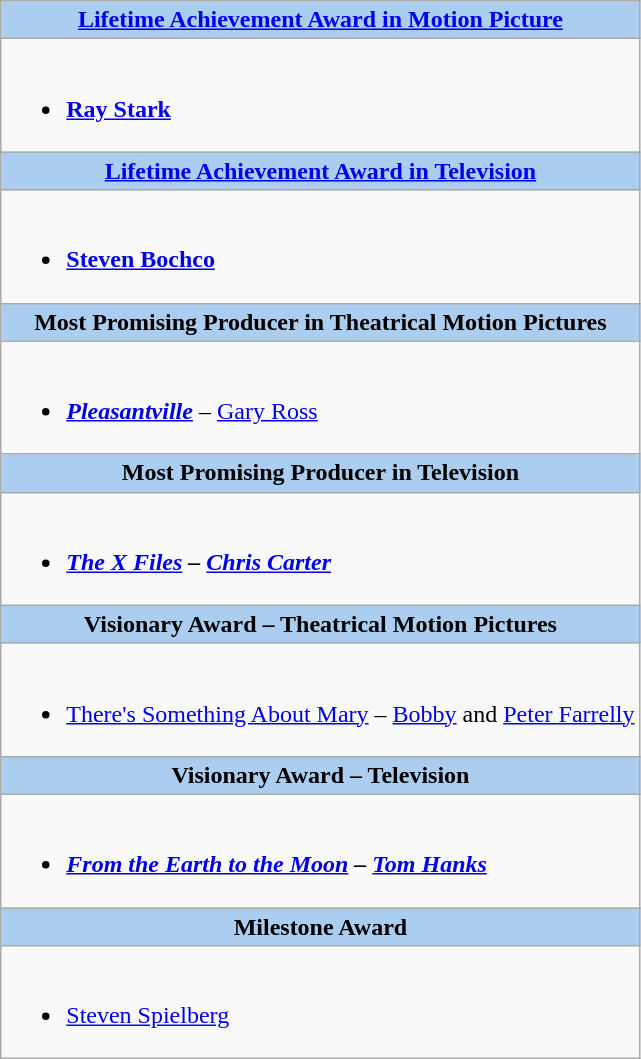<table class="wikitable" style="width=">
<tr>
<th colspan="2" style="background:#abcdef;"><a href='#'>Lifetime Achievement Award in Motion Picture</a></th>
</tr>
<tr>
<td colspan="2" style="vertical-align:top;"><br><ul><li><strong><a href='#'>Ray Stark</a></strong></li></ul></td>
</tr>
<tr>
<th colspan="2" style="background:#abcdef;"><a href='#'>Lifetime Achievement Award in Television</a></th>
</tr>
<tr>
<td colspan="2" style="vertical-align:top;"><br><ul><li><strong><a href='#'>Steven Bochco</a></strong></li></ul></td>
</tr>
<tr>
<th colspan="2" style="background:#abcdef;">Most Promising Producer in Theatrical Motion Pictures</th>
</tr>
<tr>
<td colspan="2" style="vertical-align:top;"><br><ul><li><strong><em><a href='#'>Pleasantville</a></em></strong> – <a href='#'>Gary Ross</a></li></ul></td>
</tr>
<tr>
<th colspan="2" style="background:#abcdef;">Most Promising Producer in Television</th>
</tr>
<tr>
<td colspan="2" style="vertical-align:top;"><br><ul><li><strong><em><a href='#'>The X Files</a><em> – <a href='#'>Chris Carter</a> <strong></li></ul></td>
</tr>
<tr>
<th colspan="2" style="background:#abcdef;">Visionary Award – Theatrical Motion Pictures</th>
</tr>
<tr>
<td colspan="2" style="vertical-align:top;"><br><ul><li></em></strong><a href='#'>There's Something About Mary</a></em> – <a href='#'>Bobby</a> and <a href='#'>Peter Farrelly</a></strong></li></ul></td>
</tr>
<tr>
<th colspan="2" style="background:#abcdef;">Visionary Award – Television</th>
</tr>
<tr>
<td colspan="2" style="vertical-align:top;"><br><ul><li><strong><em><a href='#'>From the Earth to the Moon</a><em> – <a href='#'>Tom Hanks</a> <strong></li></ul></td>
</tr>
<tr>
<th colspan="2" style="background:#abcdef;">Milestone Award</th>
</tr>
<tr>
<td colspan="2" style="vertical-align:top;"><br><ul><li></strong><a href='#'>Steven Spielberg</a> <strong></li></ul></td>
</tr>
</table>
